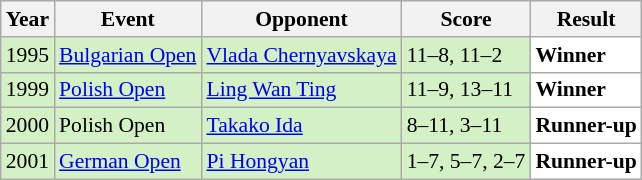<table class="sortable wikitable" style="font-size: 90%;">
<tr>
<th>Year</th>
<th>Event</th>
<th>Opponent</th>
<th>Score</th>
<th>Result</th>
</tr>
<tr style="background:#D4F1C5">
<td align="center">1995</td>
<td align="left"><a href='#'>Bulgarian Open</a></td>
<td align="left"> <a href='#'>Vlada Chernyavskaya</a></td>
<td align="left">11–8, 11–2</td>
<td style="text-align:left; background:white"> <strong>Winner</strong></td>
</tr>
<tr style="background:#D4F1C5">
<td align="center">1999</td>
<td align="left"><a href='#'>Polish Open</a></td>
<td align="left"> <a href='#'>Ling Wan Ting</a></td>
<td align="left">11–9, 13–11</td>
<td style="text-align:left; background:white"> <strong>Winner</strong></td>
</tr>
<tr style="background:#D4F1C5">
<td align="center">2000</td>
<td align="left">Polish Open</td>
<td align="left"> <a href='#'>Takako Ida</a></td>
<td align="left">8–11, 3–11</td>
<td style="text-align:left; background:white"> <strong>Runner-up</strong></td>
</tr>
<tr style="background:#D4F1C5">
<td align="center">2001</td>
<td align="left"><a href='#'>German Open</a></td>
<td align="left"> <a href='#'>Pi Hongyan</a></td>
<td align="left">1–7, 5–7, 2–7</td>
<td style="text-align:left; background:white"> <strong>Runner-up</strong></td>
</tr>
</table>
